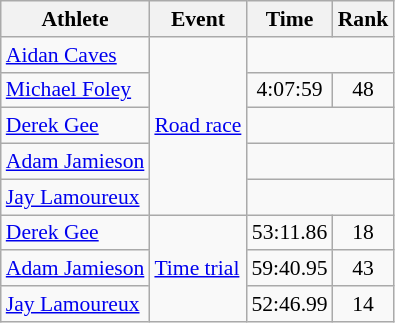<table class=wikitable style="font-size:90%;">
<tr>
<th>Athlete</th>
<th>Event</th>
<th>Time</th>
<th>Rank</th>
</tr>
<tr align=center>
<td align=left><a href='#'>Aidan Caves</a></td>
<td align=left rowspan=5><a href='#'>Road race</a></td>
<td colspan=2></td>
</tr>
<tr align=center>
<td align=left><a href='#'>Michael Foley</a></td>
<td>4:07:59</td>
<td>48</td>
</tr>
<tr align=center>
<td align=left><a href='#'>Derek Gee</a></td>
<td colspan=2></td>
</tr>
<tr align=center>
<td align=left><a href='#'>Adam Jamieson</a></td>
<td colspan=2></td>
</tr>
<tr align=center>
<td align=left><a href='#'>Jay Lamoureux</a></td>
<td colspan=2></td>
</tr>
<tr align=center>
<td align=left><a href='#'>Derek Gee</a></td>
<td align=left rowspan=3><a href='#'>Time trial</a></td>
<td>53:11.86</td>
<td>18</td>
</tr>
<tr align=center>
<td align=left><a href='#'>Adam Jamieson</a></td>
<td>59:40.95</td>
<td>43</td>
</tr>
<tr align=center>
<td align=left><a href='#'>Jay Lamoureux</a></td>
<td>52:46.99</td>
<td>14</td>
</tr>
</table>
